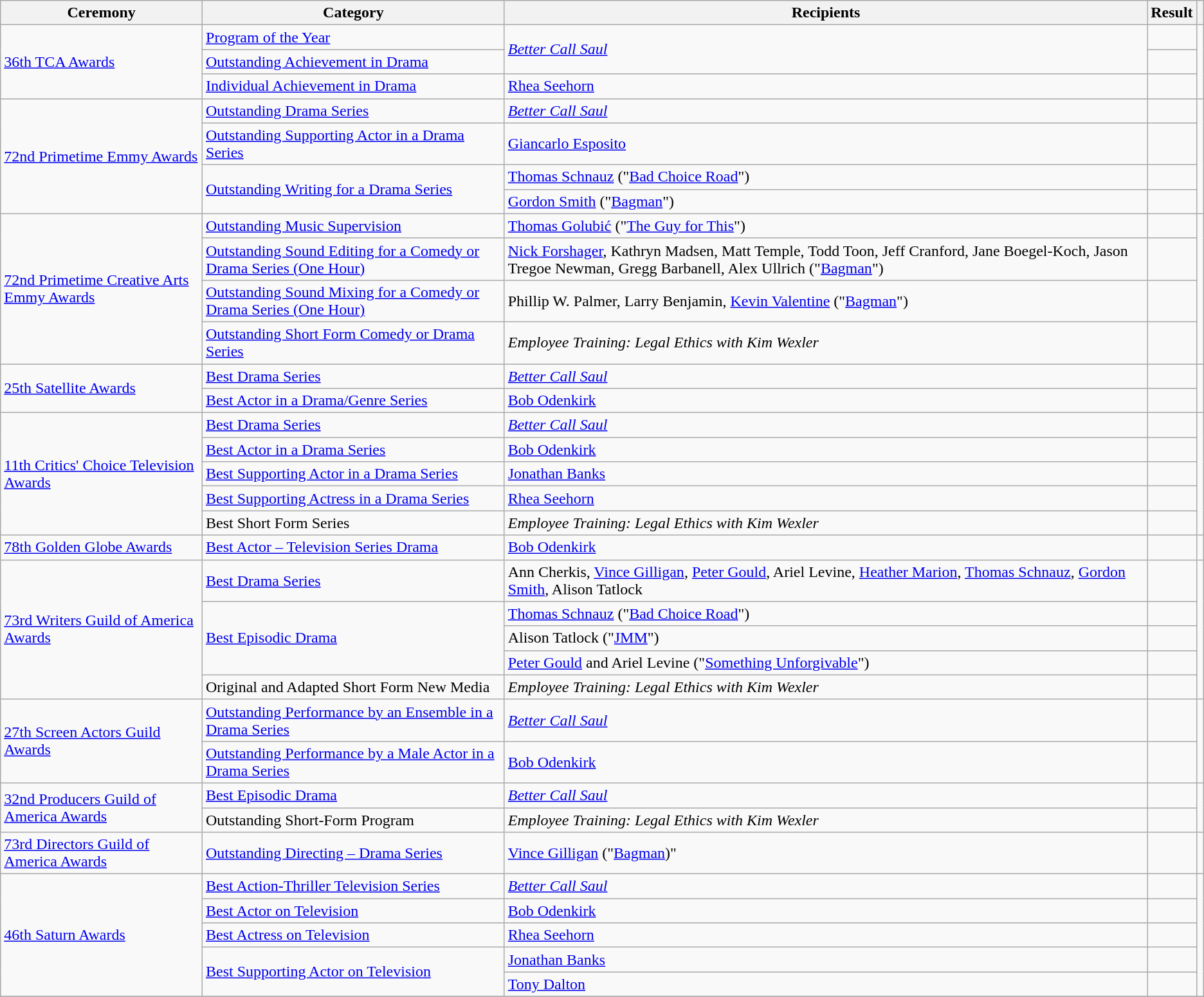<table class="wikitable sortable">
<tr>
<th align="left">Ceremony</th>
<th align="left">Category</th>
<th align="left">Recipients</th>
<th align="left">Result</th>
<th align="left"></th>
</tr>
<tr>
<td rowspan="3"><a href='#'>36th TCA Awards</a></td>
<td><a href='#'>Program of the Year</a></td>
<td rowspan="2"><em><a href='#'>Better Call Saul</a></em></td>
<td></td>
<td align="center" rowspan="3"></td>
</tr>
<tr>
<td><a href='#'>Outstanding Achievement in Drama</a></td>
<td></td>
</tr>
<tr>
<td><a href='#'>Individual Achievement in Drama</a></td>
<td><a href='#'>Rhea Seehorn</a></td>
<td></td>
</tr>
<tr>
<td rowspan="4"><a href='#'>72nd Primetime Emmy Awards</a></td>
<td><a href='#'>Outstanding Drama Series</a></td>
<td><em><a href='#'>Better Call Saul</a></em></td>
<td></td>
<td align="center" rowspan="4"></td>
</tr>
<tr>
<td><a href='#'>Outstanding Supporting Actor in a Drama Series</a></td>
<td><a href='#'>Giancarlo Esposito</a></td>
<td></td>
</tr>
<tr>
<td rowspan="2"><a href='#'>Outstanding Writing for a Drama Series</a></td>
<td><a href='#'>Thomas Schnauz</a> ("<a href='#'>Bad Choice Road</a>")</td>
<td></td>
</tr>
<tr>
<td><a href='#'>Gordon Smith</a> ("<a href='#'>Bagman</a>")</td>
<td></td>
</tr>
<tr>
<td rowspan="4"><a href='#'>72nd Primetime Creative Arts Emmy Awards</a></td>
<td><a href='#'>Outstanding Music Supervision</a></td>
<td><a href='#'>Thomas Golubić</a> ("<a href='#'>The Guy for This</a>")</td>
<td></td>
<td align="center" rowspan="4"></td>
</tr>
<tr>
<td><a href='#'>Outstanding Sound Editing for a Comedy or Drama Series (One Hour)</a></td>
<td><a href='#'>Nick Forshager</a>, Kathryn Madsen, Matt Temple, Todd Toon, Jeff Cranford, Jane Boegel-Koch, Jason Tregoe Newman, Gregg Barbanell, Alex Ullrich ("<a href='#'>Bagman</a>")</td>
<td></td>
</tr>
<tr>
<td><a href='#'>Outstanding Sound Mixing for a Comedy or Drama Series (One Hour)</a></td>
<td>Phillip W. Palmer, Larry Benjamin, <a href='#'>Kevin Valentine</a> ("<a href='#'>Bagman</a>")</td>
<td></td>
</tr>
<tr>
<td><a href='#'>Outstanding Short Form Comedy or Drama Series</a></td>
<td><em>Employee Training: Legal Ethics with Kim Wexler</em></td>
<td></td>
</tr>
<tr>
<td rowspan="2"><a href='#'>25th Satellite Awards</a></td>
<td><a href='#'>Best Drama Series</a></td>
<td><em><a href='#'>Better Call Saul</a></em></td>
<td></td>
<td align="center" rowspan="2"></td>
</tr>
<tr>
<td><a href='#'>Best Actor in a Drama/Genre Series</a></td>
<td><a href='#'>Bob Odenkirk</a></td>
<td></td>
</tr>
<tr>
<td rowspan="5"><a href='#'>11th Critics' Choice Television Awards</a></td>
<td><a href='#'>Best Drama Series</a></td>
<td><em><a href='#'>Better Call Saul</a></em></td>
<td></td>
<td align="center" rowspan="5"></td>
</tr>
<tr>
<td><a href='#'>Best Actor in a Drama Series</a></td>
<td><a href='#'>Bob Odenkirk</a></td>
<td></td>
</tr>
<tr>
<td><a href='#'>Best Supporting Actor in a Drama Series</a></td>
<td><a href='#'>Jonathan Banks</a></td>
<td></td>
</tr>
<tr>
<td><a href='#'>Best Supporting Actress in a Drama Series</a></td>
<td><a href='#'>Rhea Seehorn</a></td>
<td></td>
</tr>
<tr>
<td>Best Short Form Series</td>
<td><em>Employee Training: Legal Ethics with Kim Wexler</em></td>
<td></td>
</tr>
<tr>
<td><a href='#'>78th Golden Globe Awards</a></td>
<td><a href='#'>Best Actor – Television Series Drama</a></td>
<td><a href='#'>Bob Odenkirk</a></td>
<td></td>
<td align="center"></td>
</tr>
<tr>
<td rowspan="5"><a href='#'>73rd Writers Guild of America Awards</a></td>
<td><a href='#'>Best Drama Series</a></td>
<td>Ann Cherkis, <a href='#'>Vince Gilligan</a>, <a href='#'>Peter Gould</a>, Ariel Levine, <a href='#'>Heather Marion</a>, <a href='#'>Thomas Schnauz</a>, <a href='#'>Gordon Smith</a>, Alison Tatlock</td>
<td></td>
<td align="center" rowspan="5"></td>
</tr>
<tr>
<td rowspan="3"><a href='#'>Best Episodic Drama</a></td>
<td><a href='#'>Thomas Schnauz</a> ("<a href='#'>Bad Choice Road</a>")</td>
<td></td>
</tr>
<tr>
<td>Alison Tatlock ("<a href='#'>JMM</a>")</td>
<td></td>
</tr>
<tr>
<td><a href='#'>Peter Gould</a> and Ariel Levine ("<a href='#'>Something Unforgivable</a>")</td>
<td></td>
</tr>
<tr>
<td>Original and Adapted Short Form New Media</td>
<td><em>Employee Training: Legal Ethics with Kim Wexler</em></td>
<td></td>
</tr>
<tr>
<td rowspan="2"><a href='#'>27th Screen Actors Guild Awards</a></td>
<td><a href='#'>Outstanding Performance by an Ensemble in a Drama Series</a></td>
<td><em><a href='#'>Better Call Saul</a></em></td>
<td></td>
<td align="center" rowspan="2"></td>
</tr>
<tr>
<td><a href='#'>Outstanding Performance by a Male Actor in a Drama Series</a></td>
<td><a href='#'>Bob Odenkirk</a></td>
<td></td>
</tr>
<tr>
<td rowspan="2"><a href='#'>32nd Producers Guild of America Awards</a></td>
<td><a href='#'>Best Episodic Drama</a></td>
<td><em><a href='#'>Better Call Saul</a></em></td>
<td></td>
<td align="center" rowspan="2"></td>
</tr>
<tr>
<td>Outstanding Short-Form Program</td>
<td><em>Employee Training: Legal Ethics with Kim Wexler</em></td>
<td></td>
</tr>
<tr>
<td><a href='#'>73rd Directors Guild of America Awards</a></td>
<td><a href='#'>Outstanding Directing – Drama Series</a></td>
<td><a href='#'>Vince Gilligan</a> ("<a href='#'>Bagman</a>)"</td>
<td></td>
<td align="center"></td>
</tr>
<tr>
<td rowspan=5><a href='#'>46th Saturn Awards</a></td>
<td><a href='#'>Best Action-Thriller Television Series</a></td>
<td><em><a href='#'>Better Call Saul</a></em></td>
<td></td>
<td align="center" rowspan=5></td>
</tr>
<tr>
<td><a href='#'>Best Actor on Television</a></td>
<td data-sort-value="Odenkirk"><a href='#'>Bob Odenkirk</a></td>
<td></td>
</tr>
<tr>
<td><a href='#'>Best Actress on Television</a></td>
<td data-sort-value="Seehorn"><a href='#'>Rhea Seehorn</a></td>
<td></td>
</tr>
<tr>
<td rowspan=2><a href='#'>Best Supporting Actor on Television</a></td>
<td data-sort-value="Banks"><a href='#'>Jonathan Banks</a></td>
<td></td>
</tr>
<tr>
<td data-sort-value="Dalton"><a href='#'>Tony Dalton</a></td>
<td></td>
</tr>
<tr>
</tr>
</table>
